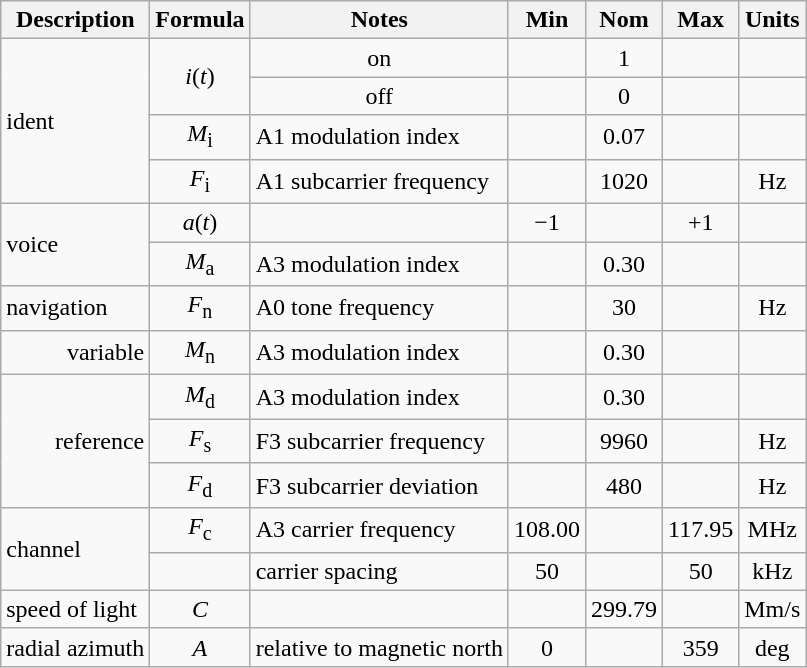<table class="wikitable">
<tr align="center">
<th>Description</th>
<th>Formula</th>
<th>Notes</th>
<th>Min</th>
<th>Nom</th>
<th>Max</th>
<th>Units</th>
</tr>
<tr align="center">
<td rowspan="4" align="left">ident</td>
<td rowspan="2"><em>i</em>(<em>t</em>)</td>
<td>on</td>
<td></td>
<td>1</td>
<td></td>
<td></td>
</tr>
<tr align="center">
<td>off</td>
<td></td>
<td>0</td>
<td></td>
<td></td>
</tr>
<tr align="center">
<td><em>M</em><sub>i</sub></td>
<td align="left">A1 modulation index</td>
<td></td>
<td>0.07</td>
<td></td>
<td></td>
</tr>
<tr align="center">
<td><em>F</em><sub>i</sub></td>
<td align="left">A1 subcarrier frequency</td>
<td></td>
<td>1020</td>
<td></td>
<td>Hz</td>
</tr>
<tr align="center">
<td rowspan="2" align="left">voice</td>
<td><em>a</em>(<em>t</em>)</td>
<td></td>
<td>−1</td>
<td></td>
<td>+1</td>
<td></td>
</tr>
<tr align="center">
<td><em>M</em><sub>a</sub></td>
<td align="left">A3 modulation index</td>
<td></td>
<td>0.30</td>
<td></td>
<td></td>
</tr>
<tr align="center">
<td align="left">navigation</td>
<td><em>F</em><sub>n</sub></td>
<td align="left">A0 tone frequency</td>
<td></td>
<td>30</td>
<td></td>
<td>Hz</td>
</tr>
<tr align="center">
<td align="right">variable</td>
<td><em>M</em><sub>n</sub></td>
<td align="left">A3 modulation index</td>
<td></td>
<td>0.30</td>
<td></td>
<td></td>
</tr>
<tr align="center">
<td rowspan="3" align="right">reference</td>
<td><em>M</em><sub>d</sub></td>
<td align="left">A3 modulation index</td>
<td></td>
<td>0.30</td>
<td></td>
<td></td>
</tr>
<tr align="center">
<td><em>F</em><sub>s</sub></td>
<td align="left">F3 subcarrier frequency</td>
<td></td>
<td>9960</td>
<td></td>
<td>Hz</td>
</tr>
<tr align="center">
<td><em>F</em><sub>d</sub></td>
<td align="left">F3 subcarrier deviation</td>
<td></td>
<td>480</td>
<td></td>
<td>Hz</td>
</tr>
<tr align="center">
<td rowspan="2" align="left">channel</td>
<td><em>F</em><sub>c</sub></td>
<td align="left">A3 carrier frequency</td>
<td>108.00</td>
<td></td>
<td>117.95</td>
<td>MHz</td>
</tr>
<tr align="center">
<td></td>
<td align="left">carrier spacing</td>
<td>50</td>
<td></td>
<td>50</td>
<td>kHz</td>
</tr>
<tr align="center">
<td align="left">speed of light</td>
<td><em>C</em></td>
<td></td>
<td></td>
<td>299.79</td>
<td></td>
<td>Mm/s</td>
</tr>
<tr align="center">
<td align="left">radial azimuth</td>
<td><em>A</em></td>
<td>relative to magnetic north</td>
<td>0</td>
<td></td>
<td>359</td>
<td>deg</td>
</tr>
</table>
